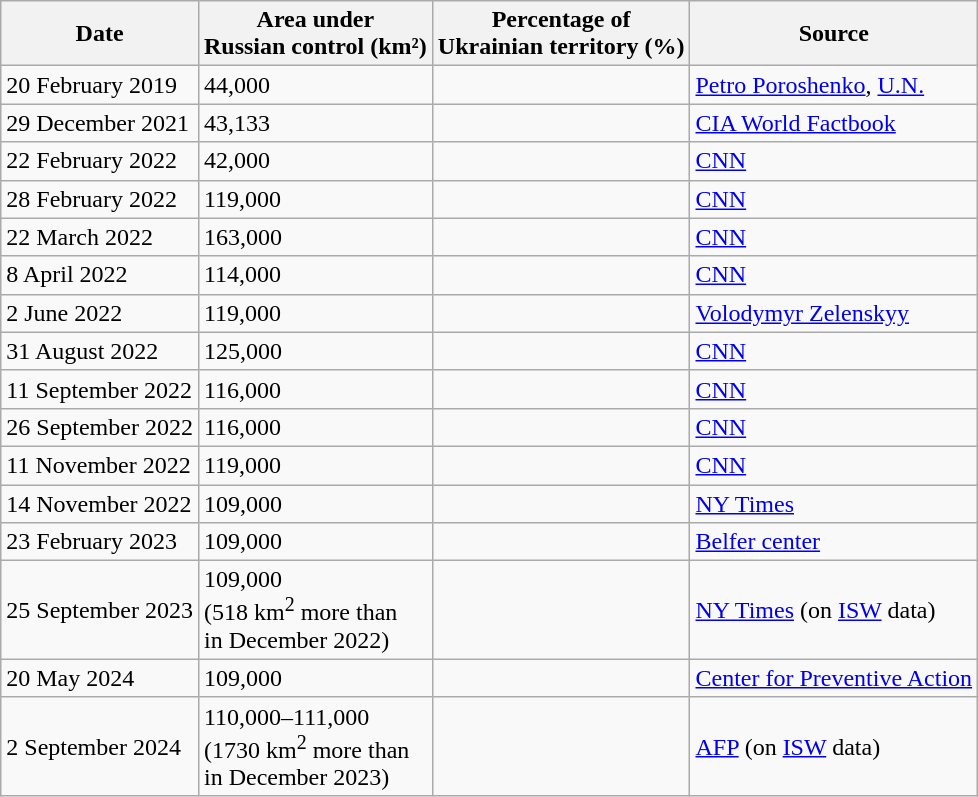<table class="wikitable">
<tr>
<th>Date</th>
<th>Area under<br>Russian control (km²)</th>
<th>Percentage of<br>Ukrainian territory (%)</th>
<th>Source</th>
</tr>
<tr>
<td>20 February 2019</td>
<td>44,000</td>
<td></td>
<td><a href='#'>Petro Poroshenko</a>, <a href='#'>U.N.</a></td>
</tr>
<tr>
<td>29 December 2021</td>
<td>43,133</td>
<td></td>
<td><a href='#'>CIA World Factbook</a></td>
</tr>
<tr>
<td>22 February 2022</td>
<td>42,000</td>
<td></td>
<td><a href='#'>CNN</a></td>
</tr>
<tr>
<td>28 February 2022</td>
<td>119,000</td>
<td></td>
<td><a href='#'>CNN</a></td>
</tr>
<tr>
<td>22 March 2022</td>
<td>163,000</td>
<td></td>
<td><a href='#'>CNN</a></td>
</tr>
<tr>
<td>8 April 2022</td>
<td>114,000</td>
<td></td>
<td><a href='#'>CNN</a></td>
</tr>
<tr>
<td>2 June 2022</td>
<td>119,000</td>
<td></td>
<td><a href='#'>Volodymyr Zelenskyy</a></td>
</tr>
<tr>
<td>31 August 2022</td>
<td>125,000</td>
<td></td>
<td><a href='#'>CNN</a></td>
</tr>
<tr>
<td>11 September 2022</td>
<td>116,000</td>
<td></td>
<td><a href='#'>CNN</a></td>
</tr>
<tr>
<td>26 September 2022</td>
<td>116,000</td>
<td></td>
<td><a href='#'>CNN</a></td>
</tr>
<tr>
<td>11 November 2022</td>
<td>119,000</td>
<td></td>
<td><a href='#'>CNN</a></td>
</tr>
<tr>
<td>14 November 2022</td>
<td>109,000</td>
<td></td>
<td><a href='#'>NY Times</a></td>
</tr>
<tr>
<td>23 February 2023</td>
<td>109,000</td>
<td></td>
<td><a href='#'>Belfer center</a></td>
</tr>
<tr>
<td>25 September 2023</td>
<td>109,000 <br>(518 km<sup>2</sup> more than <br>in December 2022)</td>
<td></td>
<td><a href='#'>NY Times</a> (on <a href='#'>ISW</a> data)</td>
</tr>
<tr>
<td>20 May 2024</td>
<td>109,000</td>
<td></td>
<td><a href='#'>Center for Preventive Action</a></td>
</tr>
<tr>
<td>2 September 2024</td>
<td>110,000–111,000 <br>(1730 km<sup>2</sup> more than <br>in December 2023)</td>
<td></td>
<td><a href='#'>AFP</a> (on <a href='#'>ISW</a> data)</td>
</tr>
</table>
